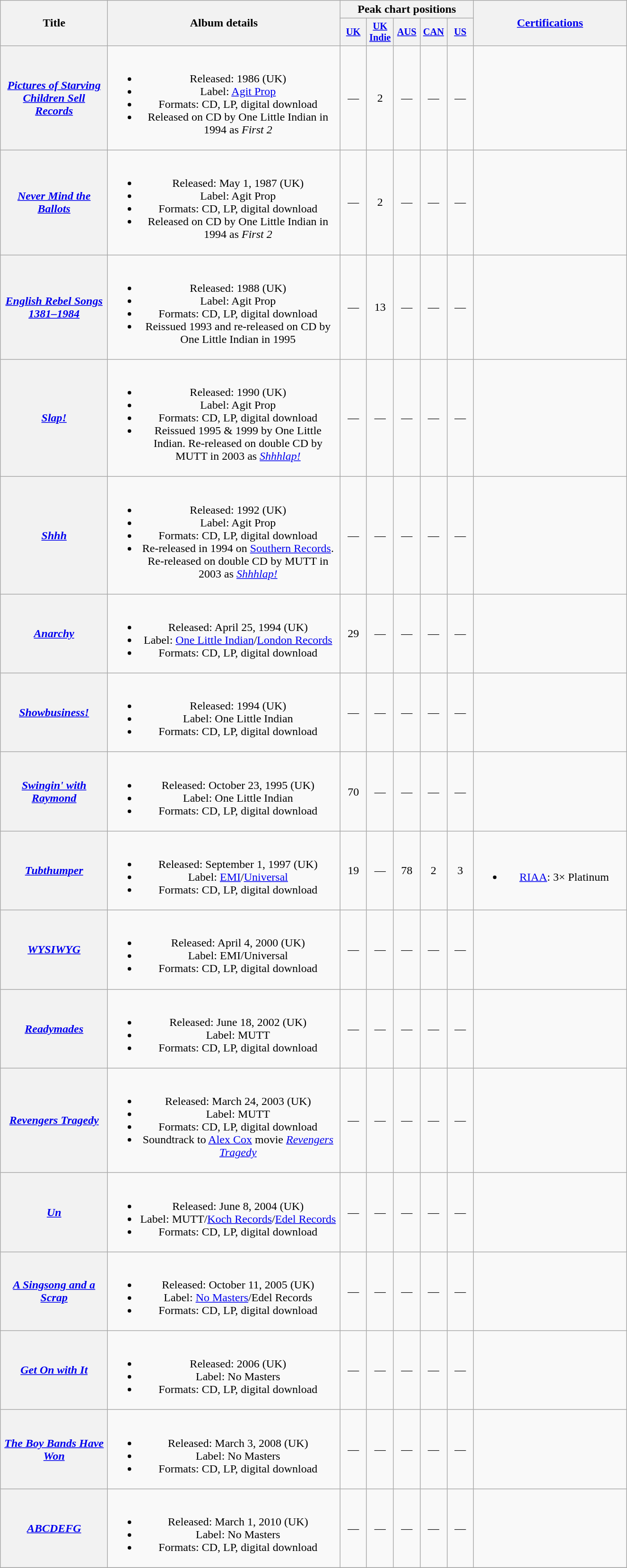<table class="wikitable plainrowheaders" style="text-align:center;">
<tr>
<th scope="col" rowspan="2" style="width:9em;">Title</th>
<th scope="col" rowspan="2" style="width:20em;">Album details</th>
<th scope="col" colspan="5">Peak chart positions</th>
<th scope="col" rowspan="2" style="width:13em;"><a href='#'>Certifications</a></th>
</tr>
<tr>
<th scope="col" style="width:2.3em;font-size:85%;"><a href='#'>UK</a><br></th>
<th scope="col" style="width:2.3em;font-size:85%;"><a href='#'>UK<br>Indie</a><br></th>
<th scope="col" style="width:2.3em;font-size:85%;"><a href='#'>AUS</a></th>
<th scope="col" style="width:2.3em;font-size:85%;"><a href='#'>CAN</a><br></th>
<th scope="col" style="width:2.3em;font-size:85%;"><a href='#'>US</a><br></th>
</tr>
<tr>
<th scope="row"><em><a href='#'>Pictures of Starving Children Sell Records</a></em></th>
<td><br><ul><li>Released: 1986 <span>(UK)</span></li><li>Label: <a href='#'>Agit Prop</a></li><li>Formats: CD, LP, digital download</li><li>Released on CD by One Little Indian in 1994 as <em>First 2</em></li></ul></td>
<td>—</td>
<td>2</td>
<td>—</td>
<td>—</td>
<td>—</td>
<td></td>
</tr>
<tr>
<th scope="row"><em><a href='#'>Never Mind the Ballots</a></em></th>
<td><br><ul><li>Released: May 1, 1987 <span>(UK)</span></li><li>Label: Agit Prop</li><li>Formats: CD, LP, digital download</li><li>Released on CD by One Little Indian in 1994 as <em>First 2</em></li></ul></td>
<td>—</td>
<td>2</td>
<td>—</td>
<td>—</td>
<td>—</td>
<td></td>
</tr>
<tr>
<th scope="row"><em><a href='#'>English Rebel Songs 1381–1984</a></em></th>
<td><br><ul><li>Released: 1988 <span>(UK)</span></li><li>Label: Agit Prop</li><li>Formats: CD, LP, digital download</li><li>Reissued 1993 and re-released on CD by One Little Indian in 1995</li></ul></td>
<td>—</td>
<td>13</td>
<td>—</td>
<td>—</td>
<td>—</td>
<td></td>
</tr>
<tr>
<th scope="row"><em><a href='#'>Slap!</a></em></th>
<td><br><ul><li>Released: 1990 <span>(UK)</span></li><li>Label: Agit Prop</li><li>Formats: CD, LP, digital download</li><li>Reissued 1995 & 1999 by One Little Indian. Re-released on double CD by MUTT in 2003 as <em><a href='#'>Shhhlap!</a></em></li></ul></td>
<td>—</td>
<td>—</td>
<td>—</td>
<td>—</td>
<td>—</td>
<td></td>
</tr>
<tr>
<th scope="row"><em><a href='#'>Shhh</a></em></th>
<td><br><ul><li>Released: 1992 <span>(UK)</span></li><li>Label: Agit Prop</li><li>Formats: CD, LP, digital download</li><li>Re-released in 1994 on <a href='#'>Southern Records</a>. Re-released on double CD by MUTT in 2003 as <em><a href='#'>Shhhlap!</a></em></li></ul></td>
<td>—</td>
<td>—</td>
<td>—</td>
<td>—</td>
<td>—</td>
<td></td>
</tr>
<tr>
<th scope="row"><em><a href='#'>Anarchy</a></em></th>
<td><br><ul><li>Released: April 25, 1994 <span>(UK)</span></li><li>Label: <a href='#'>One Little Indian</a>/<a href='#'>London Records</a></li><li>Formats: CD, LP, digital download</li></ul></td>
<td>29</td>
<td>—</td>
<td>—</td>
<td>—</td>
<td>—</td>
<td></td>
</tr>
<tr>
<th scope="row"><em><a href='#'>Showbusiness!</a></em></th>
<td><br><ul><li>Released: 1994 <span>(UK)</span></li><li>Label: One Little Indian</li><li>Formats: CD, LP, digital download</li></ul></td>
<td>—</td>
<td>—</td>
<td>—</td>
<td>—</td>
<td>—</td>
<td></td>
</tr>
<tr>
<th scope="row"><em><a href='#'>Swingin' with Raymond</a></em></th>
<td><br><ul><li>Released: October 23, 1995 <span>(UK)</span></li><li>Label: One Little Indian</li><li>Formats: CD, LP, digital download</li></ul></td>
<td>70</td>
<td>—</td>
<td>—</td>
<td>—</td>
<td>—</td>
<td></td>
</tr>
<tr>
<th scope="row"><em><a href='#'>Tubthumper</a></em></th>
<td><br><ul><li>Released: September 1, 1997 <span>(UK)</span></li><li>Label: <a href='#'>EMI</a>/<a href='#'>Universal</a></li><li>Formats: CD, LP, digital download</li></ul></td>
<td>19</td>
<td>—</td>
<td>78</td>
<td>2</td>
<td>3</td>
<td><br><ul><li><a href='#'>RIAA</a>: 3× Platinum</li></ul></td>
</tr>
<tr>
<th scope="row"><em><a href='#'>WYSIWYG</a></em></th>
<td><br><ul><li>Released: April 4, 2000 <span>(UK)</span></li><li>Label: EMI/Universal</li><li>Formats: CD, LP, digital download</li></ul></td>
<td>—</td>
<td>—</td>
<td>—</td>
<td>—</td>
<td>—</td>
<td></td>
</tr>
<tr>
<th scope="row"><em><a href='#'>Readymades</a></em></th>
<td><br><ul><li>Released: June 18, 2002 <span>(UK)</span></li><li>Label: MUTT</li><li>Formats: CD, LP, digital download</li></ul></td>
<td>—</td>
<td>—</td>
<td>—</td>
<td>—</td>
<td>—</td>
<td></td>
</tr>
<tr>
<th scope="row"><em><a href='#'>Revengers Tragedy</a></em></th>
<td><br><ul><li>Released: March 24, 2003 <span>(UK)</span></li><li>Label: MUTT</li><li>Formats: CD, LP, digital download</li><li>Soundtrack to <a href='#'>Alex Cox</a> movie <em><a href='#'>Revengers Tragedy</a></em></li></ul></td>
<td>—</td>
<td>—</td>
<td>—</td>
<td>—</td>
<td>—</td>
<td></td>
</tr>
<tr>
<th scope="row"><em><a href='#'>Un</a></em></th>
<td><br><ul><li>Released: June 8, 2004 <span>(UK)</span></li><li>Label: MUTT/<a href='#'>Koch Records</a>/<a href='#'>Edel Records</a></li><li>Formats: CD, LP, digital download</li></ul></td>
<td>—</td>
<td>—</td>
<td>—</td>
<td>—</td>
<td>—</td>
<td></td>
</tr>
<tr>
<th scope="row"><em><a href='#'>A Singsong and a Scrap</a></em></th>
<td><br><ul><li>Released: October 11, 2005 <span>(UK)</span></li><li>Label: <a href='#'>No Masters</a>/Edel Records</li><li>Formats: CD, LP, digital download</li></ul></td>
<td>—</td>
<td>—</td>
<td>—</td>
<td>—</td>
<td>—</td>
<td></td>
</tr>
<tr>
<th scope="row"><em><a href='#'>Get On with It</a></em></th>
<td><br><ul><li>Released: 2006 <span>(UK)</span></li><li>Label: No Masters</li><li>Formats: CD, LP, digital download</li></ul></td>
<td>—</td>
<td>—</td>
<td>—</td>
<td>—</td>
<td>—</td>
<td></td>
</tr>
<tr>
<th scope="row"><em><a href='#'>The Boy Bands Have Won</a></em></th>
<td><br><ul><li>Released: March 3, 2008 <span>(UK)</span></li><li>Label: No Masters</li><li>Formats: CD, LP, digital download</li></ul></td>
<td>—</td>
<td>—</td>
<td>—</td>
<td>—</td>
<td>—</td>
<td></td>
</tr>
<tr>
<th scope="row"><em><a href='#'>ABCDEFG</a></em></th>
<td><br><ul><li>Released: March 1, 2010 <span>(UK)</span></li><li>Label: No Masters</li><li>Formats: CD, LP, digital download</li></ul></td>
<td>—</td>
<td>—</td>
<td>—</td>
<td>—</td>
<td>—</td>
<td></td>
</tr>
<tr>
</tr>
</table>
